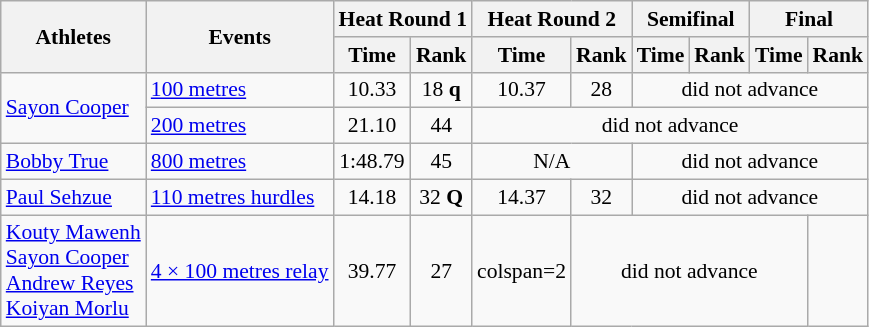<table class=wikitable style=font-size:90%>
<tr>
<th rowspan=2>Athletes</th>
<th rowspan=2>Events</th>
<th colspan=2>Heat Round 1</th>
<th colspan=2>Heat Round 2</th>
<th colspan=2>Semifinal</th>
<th colspan=2>Final</th>
</tr>
<tr>
<th>Time</th>
<th>Rank</th>
<th>Time</th>
<th>Rank</th>
<th>Time</th>
<th>Rank</th>
<th>Time</th>
<th>Rank</th>
</tr>
<tr>
<td rowspan=2><a href='#'>Sayon Cooper</a></td>
<td><a href='#'>100 metres</a></td>
<td align=center>10.33</td>
<td align=center>18 <strong>q</strong></td>
<td align=center>10.37</td>
<td align=center>28</td>
<td align=center colspan=4>did not advance</td>
</tr>
<tr>
<td><a href='#'>200 metres</a></td>
<td align=center>21.10</td>
<td align=center>44</td>
<td align=center colspan=6>did not advance</td>
</tr>
<tr>
<td><a href='#'>Bobby True</a></td>
<td><a href='#'>800 metres</a></td>
<td align=center>1:48.79</td>
<td align=center>45</td>
<td align=center colspan=2>N/A</td>
<td align=center colspan=4>did not advance</td>
</tr>
<tr>
<td><a href='#'>Paul Sehzue</a></td>
<td><a href='#'>110 metres hurdles</a></td>
<td align=center>14.18</td>
<td align=center>32 <strong>Q</strong></td>
<td align=center>14.37</td>
<td align=center>32</td>
<td align=center colspan=4>did not advance</td>
</tr>
<tr>
<td><a href='#'>Kouty Mawenh</a><br><a href='#'>Sayon Cooper</a><br><a href='#'>Andrew Reyes</a><br><a href='#'>Koiyan Morlu</a></td>
<td><a href='#'>4 × 100 metres relay</a></td>
<td align=center>39.77</td>
<td align=center>27</td>
<td>colspan=2</td>
<td align=center colspan=4>did not advance</td>
</tr>
</table>
